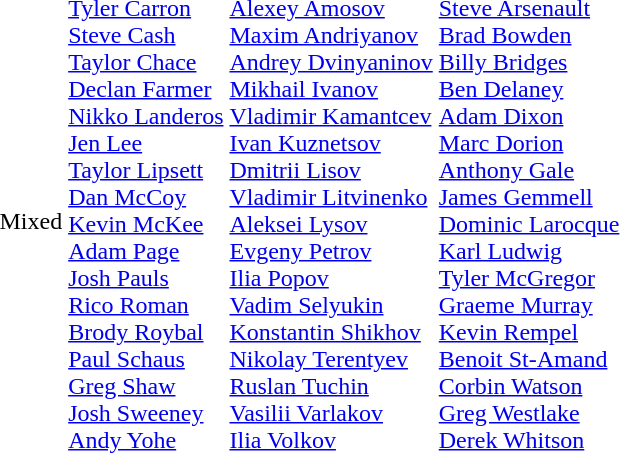<table>
<tr>
<td rowspan=2>Mixed</td>
<td></td>
<td></td>
<td></td>
</tr>
<tr valign="top">
<td><a href='#'>Tyler Carron</a><br><a href='#'>Steve Cash</a><br><a href='#'>Taylor Chace</a><br><a href='#'>Declan Farmer</a><br><a href='#'>Nikko Landeros</a><br><a href='#'>Jen Lee</a><br><a href='#'>Taylor Lipsett</a><br><a href='#'>Dan McCoy</a><br><a href='#'>Kevin McKee</a><br><a href='#'>Adam Page</a><br><a href='#'>Josh Pauls</a><br><a href='#'>Rico Roman</a><br><a href='#'>Brody Roybal</a><br><a href='#'>Paul Schaus</a><br><a href='#'>Greg Shaw</a><br><a href='#'>Josh Sweeney</a><br><a href='#'>Andy Yohe</a></td>
<td><a href='#'>Alexey Amosov</a><br><a href='#'>Maxim Andriyanov</a> <br><a href='#'>Andrey Dvinyaninov</a> <br><a href='#'>Mikhail Ivanov</a> <br><a href='#'>Vladimir Kamantcev</a> <br> <a href='#'>Ivan Kuznetsov</a> <br><a href='#'>Dmitrii Lisov</a> <br><a href='#'>Vladimir Litvinenko</a> <br><a href='#'>Aleksei Lysov</a> <br><a href='#'>Evgeny Petrov</a> <br><a href='#'>Ilia Popov</a> <br><a href='#'>Vadim Selyukin</a> <br><a href='#'>Konstantin Shikhov</a> <br><a href='#'>Nikolay Terentyev</a> <br><a href='#'>Ruslan Tuchin</a> <br> <a href='#'>Vasilii Varlakov</a> <br><a href='#'>Ilia Volkov</a></td>
<td><a href='#'>Steve Arsenault</a><br> <a href='#'>Brad Bowden</a><br> <a href='#'>Billy Bridges</a><br> <a href='#'>Ben Delaney</a><br><a href='#'>Adam Dixon</a><br> <a href='#'>Marc Dorion</a><br> <a href='#'>Anthony Gale</a><br> <a href='#'>James Gemmell</a><br> <a href='#'>Dominic Larocque</a><br><a href='#'>Karl Ludwig</a><br><a href='#'>Tyler McGregor</a><br> <a href='#'>Graeme Murray</a><br> <a href='#'>Kevin Rempel</a><br> <a href='#'>Benoit St-Amand</a><br> <a href='#'>Corbin Watson</a><br> <a href='#'>Greg Westlake</a><br> <a href='#'>Derek Whitson</a></td>
</tr>
</table>
